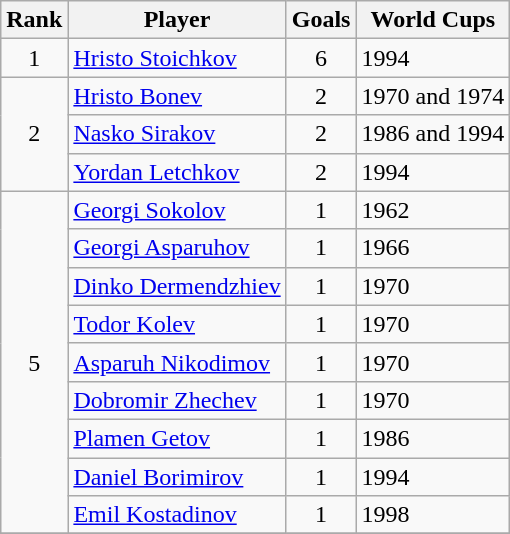<table class="wikitable" style="text-align: left;">
<tr>
<th>Rank</th>
<th>Player</th>
<th>Goals</th>
<th>World Cups</th>
</tr>
<tr>
<td align=center>1</td>
<td><a href='#'>Hristo Stoichkov</a></td>
<td align=center>6</td>
<td>1994</td>
</tr>
<tr>
<td rowspan=3 align=center>2</td>
<td><a href='#'>Hristo Bonev</a></td>
<td align=center>2</td>
<td>1970 and 1974</td>
</tr>
<tr>
<td><a href='#'>Nasko Sirakov</a></td>
<td align=center>2</td>
<td>1986 and 1994</td>
</tr>
<tr>
<td><a href='#'>Yordan Letchkov</a></td>
<td align=center>2</td>
<td>1994</td>
</tr>
<tr>
<td rowspan=9 align=center>5</td>
<td><a href='#'>Georgi Sokolov</a></td>
<td align=center>1</td>
<td>1962</td>
</tr>
<tr>
<td><a href='#'>Georgi Asparuhov</a></td>
<td align=center>1</td>
<td>1966</td>
</tr>
<tr>
<td><a href='#'>Dinko Dermendzhiev</a></td>
<td align=center>1</td>
<td>1970</td>
</tr>
<tr>
<td><a href='#'>Todor Kolev</a></td>
<td align=center>1</td>
<td>1970</td>
</tr>
<tr>
<td><a href='#'>Asparuh Nikodimov</a></td>
<td align=center>1</td>
<td>1970</td>
</tr>
<tr>
<td><a href='#'>Dobromir Zhechev</a></td>
<td align=center>1</td>
<td>1970</td>
</tr>
<tr>
<td><a href='#'>Plamen Getov</a></td>
<td align=center>1</td>
<td>1986</td>
</tr>
<tr>
<td><a href='#'>Daniel Borimirov</a></td>
<td align=center>1</td>
<td>1994</td>
</tr>
<tr>
<td><a href='#'>Emil Kostadinov</a></td>
<td align=center>1</td>
<td>1998</td>
</tr>
<tr>
</tr>
</table>
